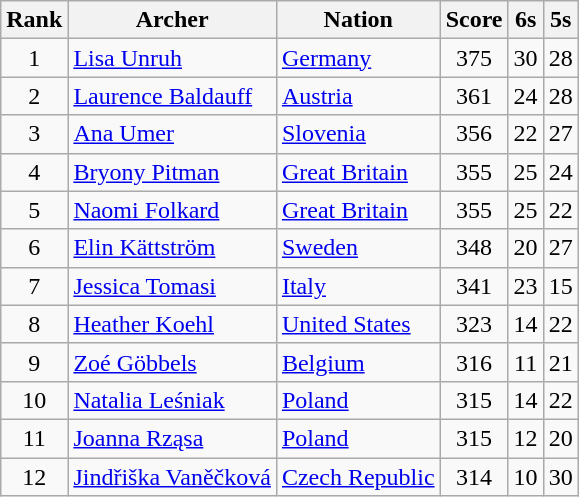<table class="wikitable sortable" style="text-align:center">
<tr>
<th>Rank</th>
<th>Archer</th>
<th>Nation</th>
<th>Score</th>
<th>6s</th>
<th>5s</th>
</tr>
<tr>
<td>1</td>
<td align=left><a href='#'>Lisa Unruh</a></td>
<td align=left> <a href='#'>Germany</a></td>
<td>375</td>
<td>30</td>
<td>28</td>
</tr>
<tr>
<td>2</td>
<td align=left><a href='#'>Laurence Baldauff</a></td>
<td align=left> <a href='#'>Austria</a></td>
<td>361</td>
<td>24</td>
<td>28</td>
</tr>
<tr>
<td>3</td>
<td align=left><a href='#'>Ana Umer</a></td>
<td align=left> <a href='#'>Slovenia</a></td>
<td>356</td>
<td>22</td>
<td>27</td>
</tr>
<tr>
<td>4</td>
<td align=left><a href='#'>Bryony Pitman</a></td>
<td align=left> <a href='#'>Great Britain</a></td>
<td>355</td>
<td>25</td>
<td>24</td>
</tr>
<tr>
<td>5</td>
<td align=left><a href='#'>Naomi Folkard</a></td>
<td align=left> <a href='#'>Great Britain</a></td>
<td>355</td>
<td>25</td>
<td>22</td>
</tr>
<tr>
<td>6</td>
<td align=left><a href='#'>Elin Kättström</a></td>
<td align=left> <a href='#'>Sweden</a></td>
<td>348</td>
<td>20</td>
<td>27</td>
</tr>
<tr>
<td>7</td>
<td align=left><a href='#'>Jessica Tomasi</a></td>
<td align=left> <a href='#'>Italy</a></td>
<td>341</td>
<td>23</td>
<td>15</td>
</tr>
<tr>
<td>8</td>
<td align=left><a href='#'>Heather Koehl</a></td>
<td align=left> <a href='#'>United States</a></td>
<td>323</td>
<td>14</td>
<td>22</td>
</tr>
<tr>
<td>9</td>
<td align=left><a href='#'>Zoé Göbbels</a></td>
<td align=left> <a href='#'>Belgium</a></td>
<td>316</td>
<td>11</td>
<td>21</td>
</tr>
<tr>
<td>10</td>
<td align=left><a href='#'>Natalia Leśniak</a></td>
<td align=left> <a href='#'>Poland</a></td>
<td>315</td>
<td>14</td>
<td>22</td>
</tr>
<tr>
<td>11</td>
<td align=left><a href='#'>Joanna Rząsa</a></td>
<td align=left> <a href='#'>Poland</a></td>
<td>315</td>
<td>12</td>
<td>20</td>
</tr>
<tr>
<td>12</td>
<td align=left><a href='#'>Jindřiška Vaněčková</a></td>
<td align=left> <a href='#'>Czech Republic</a></td>
<td>314</td>
<td>10</td>
<td>30</td>
</tr>
</table>
